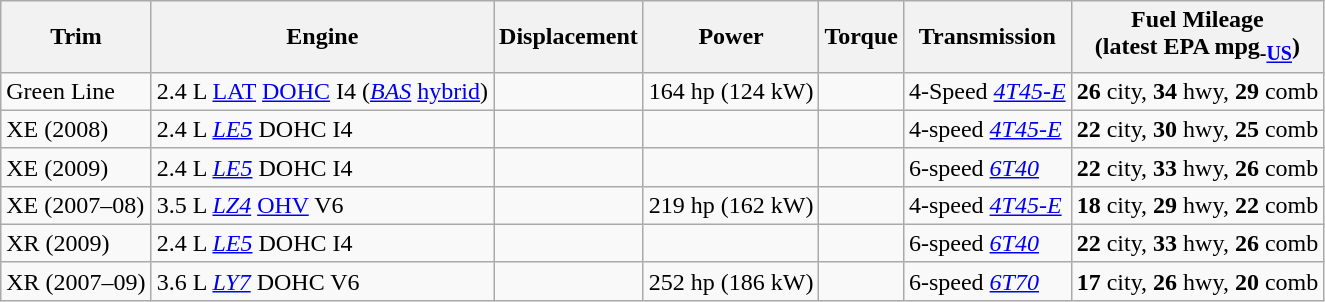<table class="wikitable" border="1">
<tr>
<th>Trim</th>
<th>Engine</th>
<th>Displacement</th>
<th>Power</th>
<th>Torque</th>
<th>Transmission</th>
<th>Fuel Mileage <br>(latest EPA mpg<sub>-<a href='#'>US</a></sub>)</th>
</tr>
<tr>
<td>Green Line</td>
<td>2.4 L <a href='#'>LAT</a> <a href='#'>DOHC</a> I4 (<em><a href='#'>BAS</a></em> <a href='#'>hybrid</a>)</td>
<td></td>
<td>164 hp (124 kW)</td>
<td></td>
<td>4-Speed <em><a href='#'>4T45-E</a></em></td>
<td><strong>26</strong> city, <strong>34</strong> hwy, <strong>29</strong> comb</td>
</tr>
<tr>
<td>XE (2008)</td>
<td>2.4 L <em><a href='#'>LE5</a></em> DOHC I4</td>
<td></td>
<td></td>
<td></td>
<td>4-speed <em><a href='#'>4T45-E</a></em></td>
<td><strong>22</strong> city, <strong>30</strong> hwy, <strong>25</strong> comb</td>
</tr>
<tr>
<td>XE (2009)</td>
<td>2.4 L <em><a href='#'>LE5</a></em> DOHC I4</td>
<td></td>
<td></td>
<td></td>
<td>6-speed <em><a href='#'>6T40</a></em></td>
<td><strong>22</strong> city, <strong>33</strong> hwy, <strong>26</strong> comb</td>
</tr>
<tr>
<td>XE (2007–08)</td>
<td>3.5 L <em><a href='#'>LZ4</a></em> <a href='#'>OHV</a> V6</td>
<td></td>
<td>219 hp (162 kW)</td>
<td></td>
<td>4-speed <em><a href='#'>4T45-E</a></em></td>
<td><strong>18</strong> city, <strong>29</strong> hwy, <strong>22</strong> comb</td>
</tr>
<tr>
<td>XR (2009)</td>
<td>2.4 L <em><a href='#'>LE5</a></em> DOHC I4</td>
<td></td>
<td></td>
<td></td>
<td>6-speed <em><a href='#'>6T40</a></em></td>
<td><strong>22</strong> city, <strong>33</strong> hwy, <strong>26</strong> comb</td>
</tr>
<tr>
<td>XR (2007–09)</td>
<td>3.6 L <em><a href='#'>LY7</a></em> DOHC V6</td>
<td></td>
<td>252 hp (186 kW)</td>
<td></td>
<td>6-speed <em><a href='#'>6T70</a></em></td>
<td><strong>17</strong> city, <strong>26</strong> hwy, <strong>20</strong> comb</td>
</tr>
</table>
